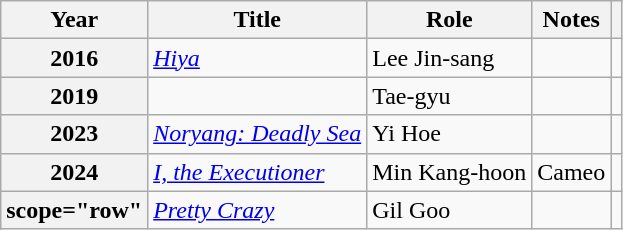<table class="wikitable plainrowheaders sortable">
<tr>
<th scope="col">Year</th>
<th scope="col">Title</th>
<th scope="col">Role</th>
<th scope="col">Notes</th>
<th scope="col" class="unsortable"></th>
</tr>
<tr>
<th scope="row">2016</th>
<td><a href='#'><em>Hiya</em></a></td>
<td>Lee Jin-sang</td>
<td></td>
<td style="text-align:center"></td>
</tr>
<tr>
<th scope="row">2019</th>
<td><em></em></td>
<td>Tae-gyu</td>
<td></td>
<td style="text-align:center"></td>
</tr>
<tr>
<th scope="row">2023</th>
<td><em><a href='#'>Noryang: Deadly Sea</a></em></td>
<td>Yi Hoe</td>
<td></td>
<td style="text-align:center"></td>
</tr>
<tr>
<th scope="row">2024</th>
<td><em><a href='#'>I, the Executioner</a></em></td>
<td>Min Kang-hoon</td>
<td>Cameo</td>
<td style="text-align:center"></td>
</tr>
<tr>
<th>scope="row" </th>
<td><em><a href='#'>Pretty Crazy</a></em></td>
<td>Gil Goo</td>
<td></td>
<td style="text-align:center"></td>
</tr>
</table>
